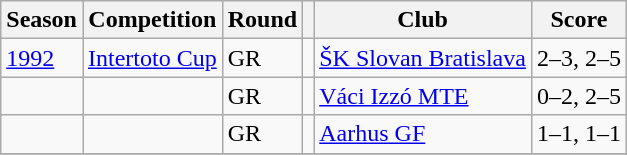<table class="wikitable">
<tr>
<th>Season</th>
<th>Competition</th>
<th>Round</th>
<th></th>
<th>Club</th>
<th>Score</th>
</tr>
<tr>
<td><a href='#'>1992</a></td>
<td><a href='#'>Intertoto Cup</a></td>
<td>GR</td>
<td></td>
<td><a href='#'>ŠK Slovan Bratislava</a></td>
<td>2–3, 2–5</td>
</tr>
<tr>
<td></td>
<td></td>
<td>GR</td>
<td></td>
<td><a href='#'>Váci Izzó MTE</a></td>
<td>0–2, 2–5</td>
</tr>
<tr>
<td></td>
<td></td>
<td>GR</td>
<td></td>
<td><a href='#'>Aarhus GF</a></td>
<td>1–1, 1–1</td>
</tr>
<tr>
</tr>
</table>
